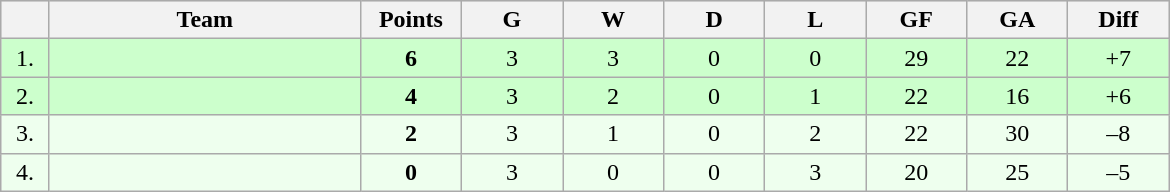<table class=wikitable style="text-align:center">
<tr bgcolor="#DCDCDC">
<th width="25"></th>
<th width="200">Team</th>
<th width="60">Points</th>
<th width="60">G</th>
<th width="60">W</th>
<th width="60">D</th>
<th width="60">L</th>
<th width="60">GF</th>
<th width="60">GA</th>
<th width="60">Diff</th>
</tr>
<tr bgcolor=ccffcc>
<td>1.</td>
<td align=left></td>
<td><strong>6</strong></td>
<td>3</td>
<td>3</td>
<td>0</td>
<td>0</td>
<td>29</td>
<td>22</td>
<td>+7</td>
</tr>
<tr bgcolor=ccffcc>
<td>2.</td>
<td align=left></td>
<td><strong>4</strong></td>
<td>3</td>
<td>2</td>
<td>0</td>
<td>1</td>
<td>22</td>
<td>16</td>
<td>+6</td>
</tr>
<tr bgcolor=eeffee>
<td>3.</td>
<td align=left></td>
<td><strong>2</strong></td>
<td>3</td>
<td>1</td>
<td>0</td>
<td>2</td>
<td>22</td>
<td>30</td>
<td>–8</td>
</tr>
<tr bgcolor=eeffee>
<td>4.</td>
<td align=left></td>
<td><strong>0</strong></td>
<td>3</td>
<td>0</td>
<td>0</td>
<td>3</td>
<td>20</td>
<td>25</td>
<td>–5</td>
</tr>
</table>
